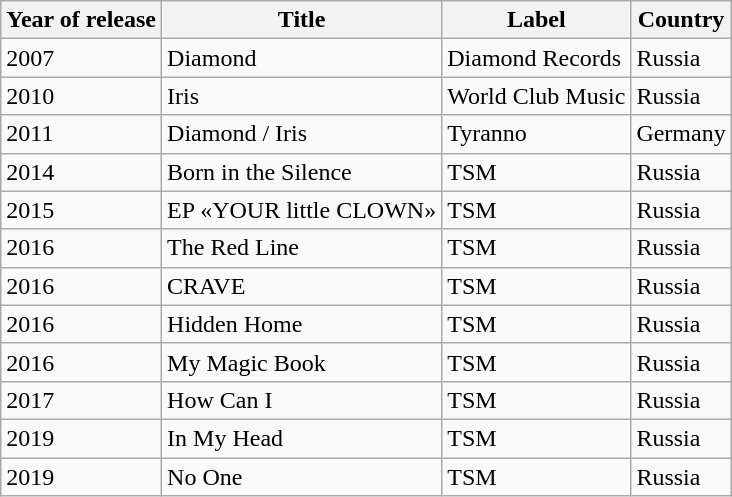<table class="wikitable">
<tr>
<th><strong>Year of release</strong></th>
<th><strong>Title</strong></th>
<th><strong>Label</strong></th>
<th><strong>Country</strong></th>
</tr>
<tr>
<td>2007</td>
<td>Diamond</td>
<td>Diamond Records</td>
<td>Russia</td>
</tr>
<tr>
<td>2010</td>
<td>Iris</td>
<td>World Club Music</td>
<td>Russia</td>
</tr>
<tr>
<td>2011</td>
<td>Diamond / Iris</td>
<td>Tyranno</td>
<td>Germany</td>
</tr>
<tr>
<td>2014</td>
<td>Born in the Silence</td>
<td>TSM</td>
<td>Russia</td>
</tr>
<tr>
<td>2015</td>
<td>EP «YOUR little CLOWN»</td>
<td>TSM</td>
<td>Russia</td>
</tr>
<tr>
<td>2016</td>
<td>The Red Line</td>
<td>TSM</td>
<td>Russia</td>
</tr>
<tr>
<td>2016</td>
<td>CRAVE</td>
<td>TSM</td>
<td>Russia</td>
</tr>
<tr>
<td>2016</td>
<td>Hidden Home</td>
<td>TSM</td>
<td>Russia</td>
</tr>
<tr>
<td>2016</td>
<td>My Magic Book</td>
<td>TSM</td>
<td>Russia</td>
</tr>
<tr>
<td>2017</td>
<td>How Can I</td>
<td>TSM</td>
<td>Russia</td>
</tr>
<tr>
<td>2019</td>
<td>In My Head</td>
<td>TSM</td>
<td>Russia</td>
</tr>
<tr>
<td>2019</td>
<td>No One</td>
<td>TSM</td>
<td>Russia</td>
</tr>
</table>
